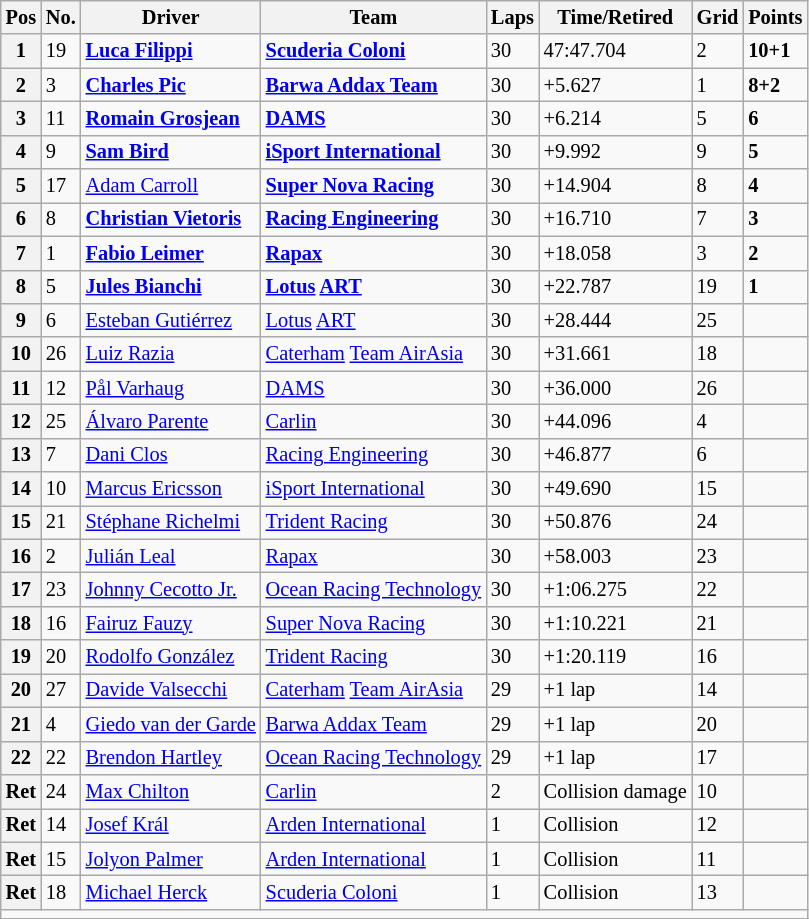<table class="wikitable" style="font-size:85%">
<tr>
<th>Pos</th>
<th>No.</th>
<th>Driver</th>
<th>Team</th>
<th>Laps</th>
<th>Time/Retired</th>
<th>Grid</th>
<th>Points</th>
</tr>
<tr>
<th>1</th>
<td>19</td>
<td> <strong><a href='#'>Luca Filippi</a></strong></td>
<td><strong><a href='#'>Scuderia Coloni</a></strong></td>
<td>30</td>
<td>47:47.704</td>
<td>2</td>
<td><strong>10+1</strong></td>
</tr>
<tr>
<th>2</th>
<td>3</td>
<td> <strong><a href='#'>Charles Pic</a></strong></td>
<td><strong><a href='#'>Barwa Addax Team</a></strong></td>
<td>30</td>
<td>+5.627</td>
<td>1</td>
<td><strong>8+2</strong></td>
</tr>
<tr>
<th>3</th>
<td>11</td>
<td> <strong><a href='#'>Romain Grosjean</a></strong></td>
<td><strong><a href='#'>DAMS</a></strong></td>
<td>30</td>
<td>+6.214</td>
<td>5</td>
<td><strong>6</strong></td>
</tr>
<tr>
<th>4</th>
<td>9</td>
<td> <strong><a href='#'>Sam Bird</a></strong></td>
<td><strong><a href='#'>iSport International</a></strong></td>
<td>30</td>
<td>+9.992</td>
<td>9</td>
<td><strong>5</strong></td>
</tr>
<tr>
<th>5</th>
<td>17</td>
<td> <a href='#'>Adam Carroll</a></td>
<td><strong><a href='#'>Super Nova Racing</a></strong></td>
<td>30</td>
<td>+14.904</td>
<td>8</td>
<td><strong>4</strong></td>
</tr>
<tr>
<th>6</th>
<td>8</td>
<td> <strong><a href='#'>Christian Vietoris</a></strong></td>
<td><strong><a href='#'>Racing Engineering</a></strong></td>
<td>30</td>
<td>+16.710</td>
<td>7</td>
<td><strong>3</strong></td>
</tr>
<tr>
<th>7</th>
<td>1</td>
<td> <strong><a href='#'>Fabio Leimer</a></strong></td>
<td><strong><a href='#'>Rapax</a></strong></td>
<td>30</td>
<td>+18.058</td>
<td>3</td>
<td><strong>2</strong></td>
</tr>
<tr>
<th>8</th>
<td>5</td>
<td> <strong><a href='#'>Jules Bianchi</a></strong></td>
<td><strong><a href='#'>Lotus</a> <a href='#'>ART</a></strong></td>
<td>30</td>
<td>+22.787</td>
<td>19</td>
<td><strong>1</strong></td>
</tr>
<tr>
<th>9</th>
<td>6</td>
<td> <a href='#'>Esteban Gutiérrez</a></td>
<td><a href='#'>Lotus</a> <a href='#'>ART</a></td>
<td>30</td>
<td>+28.444</td>
<td>25</td>
<td></td>
</tr>
<tr>
<th>10</th>
<td>26</td>
<td> <a href='#'>Luiz Razia</a></td>
<td><a href='#'>Caterham</a> <a href='#'>Team AirAsia</a></td>
<td>30</td>
<td>+31.661</td>
<td>18</td>
<td></td>
</tr>
<tr>
<th>11</th>
<td>12</td>
<td> <a href='#'>Pål Varhaug</a></td>
<td><a href='#'>DAMS</a></td>
<td>30</td>
<td>+36.000</td>
<td>26</td>
<td></td>
</tr>
<tr>
<th>12</th>
<td>25</td>
<td> <a href='#'>Álvaro Parente</a></td>
<td><a href='#'>Carlin</a></td>
<td>30</td>
<td>+44.096</td>
<td>4</td>
<td></td>
</tr>
<tr>
<th>13</th>
<td>7</td>
<td> <a href='#'>Dani Clos</a></td>
<td><a href='#'>Racing Engineering</a></td>
<td>30</td>
<td>+46.877</td>
<td>6</td>
<td></td>
</tr>
<tr>
<th>14</th>
<td>10</td>
<td> <a href='#'>Marcus Ericsson</a></td>
<td><a href='#'>iSport International</a></td>
<td>30</td>
<td>+49.690</td>
<td>15</td>
<td></td>
</tr>
<tr>
<th>15</th>
<td>21</td>
<td> <a href='#'>Stéphane Richelmi</a></td>
<td><a href='#'>Trident Racing</a></td>
<td>30</td>
<td>+50.876</td>
<td>24</td>
<td></td>
</tr>
<tr>
<th>16</th>
<td>2</td>
<td> <a href='#'>Julián Leal</a></td>
<td><a href='#'>Rapax</a></td>
<td>30</td>
<td>+58.003</td>
<td>23</td>
<td></td>
</tr>
<tr>
<th>17</th>
<td>23</td>
<td> <a href='#'>Johnny Cecotto Jr.</a></td>
<td><a href='#'>Ocean Racing Technology</a></td>
<td>30</td>
<td>+1:06.275</td>
<td>22</td>
<td></td>
</tr>
<tr>
<th>18</th>
<td>16</td>
<td> <a href='#'>Fairuz Fauzy</a></td>
<td><a href='#'>Super Nova Racing</a></td>
<td>30</td>
<td>+1:10.221</td>
<td>21</td>
<td></td>
</tr>
<tr>
<th>19</th>
<td>20</td>
<td> <a href='#'>Rodolfo González</a></td>
<td><a href='#'>Trident Racing</a></td>
<td>30</td>
<td>+1:20.119</td>
<td>16</td>
<td></td>
</tr>
<tr>
<th>20</th>
<td>27</td>
<td> <a href='#'>Davide Valsecchi</a></td>
<td><a href='#'>Caterham</a> <a href='#'>Team AirAsia</a></td>
<td>29</td>
<td>+1 lap</td>
<td>14</td>
<td></td>
</tr>
<tr>
<th>21</th>
<td>4</td>
<td> <a href='#'>Giedo van der Garde</a></td>
<td><a href='#'>Barwa Addax Team</a></td>
<td>29</td>
<td>+1 lap</td>
<td>20</td>
<td></td>
</tr>
<tr>
<th>22</th>
<td>22</td>
<td> <a href='#'>Brendon Hartley</a></td>
<td><a href='#'>Ocean Racing Technology</a></td>
<td>29</td>
<td>+1 lap</td>
<td>17</td>
<td></td>
</tr>
<tr>
<th>Ret</th>
<td>24</td>
<td> <a href='#'>Max Chilton</a></td>
<td><a href='#'>Carlin</a></td>
<td>2</td>
<td>Collision damage</td>
<td>10</td>
<td></td>
</tr>
<tr>
<th>Ret</th>
<td>14</td>
<td> <a href='#'>Josef Král</a></td>
<td><a href='#'>Arden International</a></td>
<td>1</td>
<td>Collision</td>
<td>12</td>
<td></td>
</tr>
<tr>
<th>Ret</th>
<td>15</td>
<td> <a href='#'>Jolyon Palmer</a></td>
<td><a href='#'>Arden International</a></td>
<td>1</td>
<td>Collision</td>
<td>11</td>
<td></td>
</tr>
<tr>
<th>Ret</th>
<td>18</td>
<td> <a href='#'>Michael Herck</a></td>
<td><a href='#'>Scuderia Coloni</a></td>
<td>1</td>
<td>Collision</td>
<td>13</td>
<td></td>
</tr>
<tr>
<td colspan=8></td>
</tr>
<tr>
</tr>
</table>
